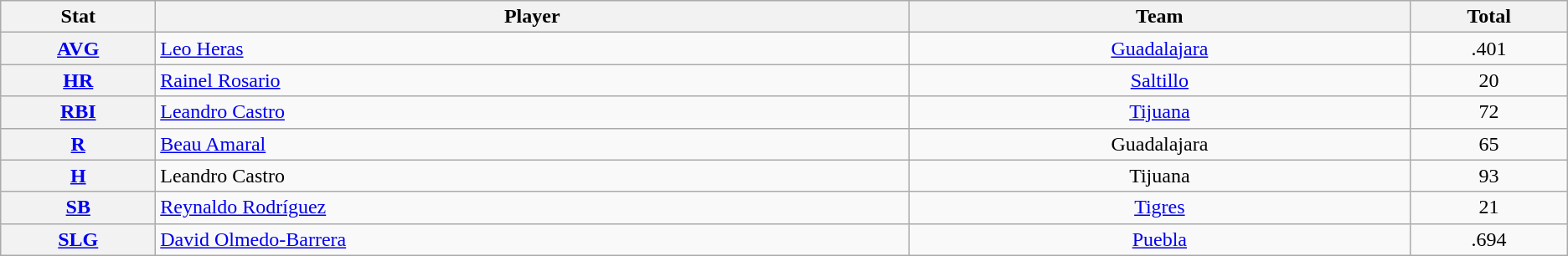<table class="wikitable" style="text-align:center;">
<tr>
<th scope="col" width="3%">Stat</th>
<th scope="col" width="15%">Player</th>
<th scope="col" width="10%">Team</th>
<th scope="col" width="3%">Total</th>
</tr>
<tr>
<th scope="row" style="text-align:center;"><a href='#'>AVG</a></th>
<td align=left> <a href='#'>Leo Heras</a></td>
<td><a href='#'>Guadalajara</a></td>
<td>.401</td>
</tr>
<tr>
<th scope="row" style="text-align:center;"><a href='#'>HR</a></th>
<td align=left> <a href='#'>Rainel Rosario</a></td>
<td><a href='#'>Saltillo</a></td>
<td>20</td>
</tr>
<tr>
<th scope="row" style="text-align:center;"><a href='#'>RBI</a></th>
<td align=left> <a href='#'>Leandro Castro</a></td>
<td><a href='#'>Tijuana</a></td>
<td>72</td>
</tr>
<tr>
<th scope="row" style="text-align:center;"><a href='#'>R</a></th>
<td align=left> <a href='#'>Beau Amaral</a></td>
<td>Guadalajara</td>
<td>65</td>
</tr>
<tr>
<th scope="row" style="text-align:center;"><a href='#'>H</a></th>
<td align=left> Leandro Castro</td>
<td>Tijuana</td>
<td>93</td>
</tr>
<tr>
<th scope="row" style="text-align:center;"><a href='#'>SB</a></th>
<td align=left> <a href='#'>Reynaldo Rodríguez</a></td>
<td><a href='#'>Tigres</a></td>
<td>21</td>
</tr>
<tr>
<th scope="row" style="text-align:center;"><a href='#'>SLG</a></th>
<td align=left> <a href='#'>David Olmedo-Barrera</a></td>
<td><a href='#'>Puebla</a></td>
<td>.694</td>
</tr>
</table>
